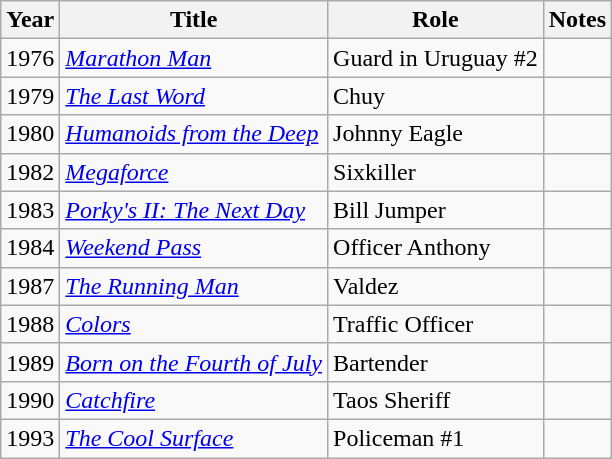<table class="wikitable">
<tr>
<th>Year</th>
<th>Title</th>
<th>Role</th>
<th>Notes</th>
</tr>
<tr>
<td>1976</td>
<td><em><a href='#'>Marathon Man</a></em></td>
<td>Guard in Uruguay #2</td>
<td></td>
</tr>
<tr>
<td>1979</td>
<td><em><a href='#'>The Last Word</a></em></td>
<td>Chuy</td>
<td></td>
</tr>
<tr>
<td>1980</td>
<td><em><a href='#'>Humanoids from the Deep</a></em></td>
<td>Johnny Eagle</td>
<td></td>
</tr>
<tr>
<td>1982</td>
<td><em><a href='#'>Megaforce</a></em></td>
<td>Sixkiller</td>
<td></td>
</tr>
<tr>
<td>1983</td>
<td><em><a href='#'>Porky's II: The Next Day</a></em></td>
<td>Bill Jumper</td>
<td></td>
</tr>
<tr>
<td>1984</td>
<td><em><a href='#'>Weekend Pass</a></em></td>
<td>Officer Anthony</td>
<td></td>
</tr>
<tr>
<td>1987</td>
<td><em><a href='#'>The Running Man</a></em></td>
<td>Valdez</td>
<td></td>
</tr>
<tr>
<td>1988</td>
<td><em><a href='#'>Colors</a></em></td>
<td>Traffic Officer</td>
<td></td>
</tr>
<tr>
<td>1989</td>
<td><em><a href='#'>Born on the Fourth of July</a></em></td>
<td>Bartender</td>
<td></td>
</tr>
<tr>
<td>1990</td>
<td><em><a href='#'>Catchfire</a></em></td>
<td>Taos Sheriff</td>
<td></td>
</tr>
<tr>
<td>1993</td>
<td><em><a href='#'>The Cool Surface</a></em></td>
<td>Policeman #1</td>
<td></td>
</tr>
</table>
